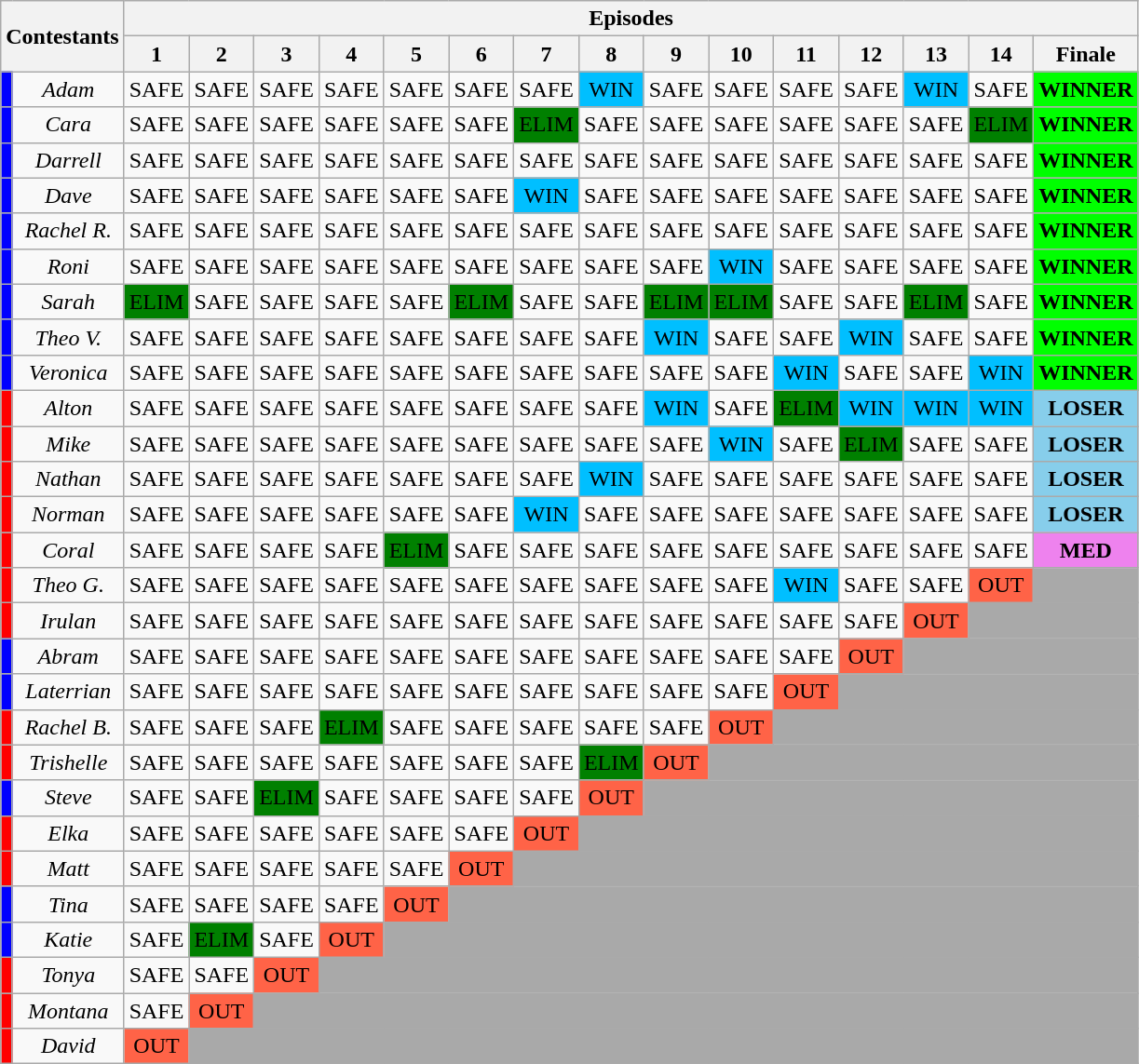<table class="wikitable" style="text-align:center; font-size:100%">
<tr>
<th rowspan=2 colspan=2>Contestants</th>
<th rowspan=1 colspan=16>Episodes</th>
</tr>
<tr>
<th>1</th>
<th>2</th>
<th>3</th>
<th>4</th>
<th>5</th>
<th>6</th>
<th>7</th>
<th>8</th>
<th>9</th>
<th>10</th>
<th>11</th>
<th>12</th>
<th>13</th>
<th>14</th>
<th>Finale</th>
</tr>
<tr>
<td bgcolor="blue"></td>
<td><em>Adam</em></td>
<td>SAFE</td>
<td>SAFE</td>
<td>SAFE</td>
<td>SAFE</td>
<td>SAFE</td>
<td>SAFE</td>
<td>SAFE</td>
<td bgcolor="deepskyblue">WIN</td>
<td>SAFE</td>
<td>SAFE</td>
<td>SAFE</td>
<td>SAFE</td>
<td bgcolor="deepskyblue">WIN</td>
<td>SAFE</td>
<td bgcolor="lime"><strong>WINNER</strong></td>
</tr>
<tr>
<td bgcolor="blue"></td>
<td><em>Cara</em></td>
<td>SAFE</td>
<td>SAFE</td>
<td>SAFE</td>
<td>SAFE</td>
<td>SAFE</td>
<td>SAFE</td>
<td bgcolor="green"><span>ELIM</span></td>
<td>SAFE</td>
<td>SAFE</td>
<td>SAFE</td>
<td>SAFE</td>
<td>SAFE</td>
<td>SAFE</td>
<td bgcolor="green"><span>ELIM</span></td>
<td bgcolor="lime"><strong>WINNER</strong></td>
</tr>
<tr>
<td bgcolor="blue"></td>
<td><em>Darrell</em></td>
<td>SAFE</td>
<td>SAFE</td>
<td>SAFE</td>
<td>SAFE</td>
<td>SAFE</td>
<td>SAFE</td>
<td>SAFE</td>
<td>SAFE</td>
<td>SAFE</td>
<td>SAFE</td>
<td>SAFE</td>
<td>SAFE</td>
<td>SAFE</td>
<td>SAFE</td>
<td bgcolor="lime"><strong>WINNER</strong></td>
</tr>
<tr>
<td bgcolor="blue"></td>
<td><em>Dave</em></td>
<td>SAFE</td>
<td>SAFE</td>
<td>SAFE</td>
<td>SAFE</td>
<td>SAFE</td>
<td>SAFE</td>
<td bgcolor="deepskyblue">WIN</td>
<td>SAFE</td>
<td>SAFE</td>
<td>SAFE</td>
<td>SAFE</td>
<td>SAFE</td>
<td>SAFE</td>
<td>SAFE</td>
<td bgcolor="lime"><strong>WINNER</strong></td>
</tr>
<tr>
<td bgcolor="blue"></td>
<td><em>Rachel R.</em></td>
<td>SAFE</td>
<td>SAFE</td>
<td>SAFE</td>
<td>SAFE</td>
<td>SAFE</td>
<td>SAFE</td>
<td>SAFE</td>
<td>SAFE</td>
<td>SAFE</td>
<td>SAFE</td>
<td>SAFE</td>
<td>SAFE</td>
<td>SAFE</td>
<td>SAFE</td>
<td bgcolor="lime"><strong>WINNER</strong></td>
</tr>
<tr>
<td bgcolor="blue"></td>
<td><em>Roni</em></td>
<td>SAFE</td>
<td>SAFE</td>
<td>SAFE</td>
<td>SAFE</td>
<td>SAFE</td>
<td>SAFE</td>
<td>SAFE</td>
<td>SAFE</td>
<td>SAFE</td>
<td bgcolor="deepskyblue">WIN</td>
<td>SAFE</td>
<td>SAFE</td>
<td>SAFE</td>
<td>SAFE</td>
<td bgcolor="lime"><strong>WINNER</strong></td>
</tr>
<tr>
<td bgcolor="blue"></td>
<td><em>Sarah</em></td>
<td bgcolor="green"><span>ELIM</span></td>
<td>SAFE</td>
<td>SAFE</td>
<td>SAFE</td>
<td>SAFE</td>
<td bgcolor="green"><span>ELIM</span></td>
<td>SAFE</td>
<td>SAFE</td>
<td bgcolor="green"><span>ELIM</span></td>
<td bgcolor="green"><span>ELIM</span></td>
<td>SAFE</td>
<td>SAFE</td>
<td bgcolor="green"><span>ELIM</span></td>
<td>SAFE</td>
<td bgcolor="lime"><strong>WINNER</strong></td>
</tr>
<tr>
<td bgcolor="blue"></td>
<td><em>Theo V.</em></td>
<td>SAFE</td>
<td>SAFE</td>
<td>SAFE</td>
<td>SAFE</td>
<td>SAFE</td>
<td>SAFE</td>
<td>SAFE</td>
<td>SAFE</td>
<td bgcolor="deepskyblue">WIN</td>
<td>SAFE</td>
<td>SAFE</td>
<td bgcolor="deepskyblue">WIN</td>
<td>SAFE</td>
<td>SAFE</td>
<td bgcolor="lime"><strong>WINNER</strong></td>
</tr>
<tr>
<td bgcolor="blue"></td>
<td><em>Veronica</em></td>
<td>SAFE</td>
<td>SAFE</td>
<td>SAFE</td>
<td>SAFE</td>
<td>SAFE</td>
<td>SAFE</td>
<td>SAFE</td>
<td>SAFE</td>
<td>SAFE</td>
<td>SAFE</td>
<td bgcolor="deepskyblue">WIN</td>
<td>SAFE</td>
<td>SAFE</td>
<td bgcolor="deepskyblue">WIN</td>
<td bgcolor="lime"><strong>WINNER</strong></td>
</tr>
<tr>
<td bgcolor="red"></td>
<td><em>Alton</em></td>
<td>SAFE</td>
<td>SAFE</td>
<td>SAFE</td>
<td>SAFE</td>
<td>SAFE</td>
<td>SAFE</td>
<td>SAFE</td>
<td>SAFE</td>
<td bgcolor="deepskyblue">WIN</td>
<td>SAFE</td>
<td bgcolor="green"><span>ELIM</span></td>
<td bgcolor="deepskyblue">WIN</td>
<td bgcolor="deepskyblue">WIN</td>
<td bgcolor="deepskyblue">WIN</td>
<td bgcolor="skyblue"><strong>LOSER</strong></td>
</tr>
<tr>
<td bgcolor="red"></td>
<td><em>Mike</em></td>
<td>SAFE</td>
<td>SAFE</td>
<td>SAFE</td>
<td>SAFE</td>
<td>SAFE</td>
<td>SAFE</td>
<td>SAFE</td>
<td>SAFE</td>
<td>SAFE</td>
<td bgcolor="deepskyblue">WIN</td>
<td>SAFE</td>
<td bgcolor="green"><span>ELIM</span></td>
<td>SAFE</td>
<td>SAFE</td>
<td bgcolor="skyblue"><strong>LOSER</strong></td>
</tr>
<tr>
<td bgcolor="red"></td>
<td><em>Nathan</em></td>
<td>SAFE</td>
<td>SAFE</td>
<td>SAFE</td>
<td>SAFE</td>
<td>SAFE</td>
<td>SAFE</td>
<td>SAFE</td>
<td bgcolor="deepskyblue">WIN</td>
<td>SAFE</td>
<td>SAFE</td>
<td>SAFE</td>
<td>SAFE</td>
<td>SAFE</td>
<td>SAFE</td>
<td bgcolor="skyblue"><strong>LOSER</strong></td>
</tr>
<tr>
<td bgcolor="red"></td>
<td><em>Norman</em></td>
<td>SAFE</td>
<td>SAFE</td>
<td>SAFE</td>
<td>SAFE</td>
<td>SAFE</td>
<td>SAFE</td>
<td bgcolor="deepskyblue">WIN</td>
<td>SAFE</td>
<td>SAFE</td>
<td>SAFE</td>
<td>SAFE</td>
<td>SAFE</td>
<td>SAFE</td>
<td>SAFE</td>
<td bgcolor="skyblue"><strong>LOSER</strong></td>
</tr>
<tr>
<td bgcolor="red"></td>
<td><em>Coral</em></td>
<td>SAFE</td>
<td>SAFE</td>
<td>SAFE</td>
<td>SAFE</td>
<td bgcolor="green"><span>ELIM</span></td>
<td>SAFE</td>
<td>SAFE</td>
<td>SAFE</td>
<td>SAFE</td>
<td>SAFE</td>
<td>SAFE</td>
<td>SAFE</td>
<td>SAFE</td>
<td>SAFE</td>
<td bgcolor="violet"><strong>MED</strong></td>
</tr>
<tr>
<td bgcolor="red"></td>
<td><em>Theo G.</em></td>
<td>SAFE</td>
<td>SAFE</td>
<td>SAFE</td>
<td>SAFE</td>
<td>SAFE</td>
<td>SAFE</td>
<td>SAFE</td>
<td>SAFE</td>
<td>SAFE</td>
<td>SAFE</td>
<td bgcolor="deepskyblue">WIN</td>
<td>SAFE</td>
<td>SAFE</td>
<td bgcolor="tomato">OUT</td>
<td bgcolor="darkgray"></td>
</tr>
<tr>
<td bgcolor="red"></td>
<td><em>Irulan</em></td>
<td>SAFE</td>
<td>SAFE</td>
<td>SAFE</td>
<td>SAFE</td>
<td>SAFE</td>
<td>SAFE</td>
<td>SAFE</td>
<td>SAFE</td>
<td>SAFE</td>
<td>SAFE</td>
<td>SAFE</td>
<td>SAFE</td>
<td bgcolor="tomato">OUT</td>
<td bgcolor="darkgray" colspan=2></td>
</tr>
<tr>
<td bgcolor="blue"></td>
<td><em>Abram</em></td>
<td>SAFE</td>
<td>SAFE</td>
<td>SAFE</td>
<td>SAFE</td>
<td>SAFE</td>
<td>SAFE</td>
<td>SAFE</td>
<td>SAFE</td>
<td>SAFE</td>
<td>SAFE</td>
<td>SAFE</td>
<td bgcolor="tomato">OUT</td>
<td bgcolor="darkgray" colspan=3></td>
</tr>
<tr>
<td bgcolor="blue"></td>
<td><em>Laterrian</em></td>
<td>SAFE</td>
<td>SAFE</td>
<td>SAFE</td>
<td>SAFE</td>
<td>SAFE</td>
<td>SAFE</td>
<td>SAFE</td>
<td>SAFE</td>
<td>SAFE</td>
<td>SAFE</td>
<td bgcolor="tomato">OUT</td>
<td bgcolor="darkgray" colspan=4></td>
</tr>
<tr>
<td bgcolor="red"></td>
<td><em>Rachel B.</em></td>
<td>SAFE</td>
<td>SAFE</td>
<td>SAFE</td>
<td bgcolor="green"><span>ELIM</span></td>
<td>SAFE</td>
<td>SAFE</td>
<td>SAFE</td>
<td>SAFE</td>
<td>SAFE</td>
<td bgcolor="tomato">OUT</td>
<td bgcolor="darkgray" colspan=5></td>
</tr>
<tr>
<td bgcolor="red"></td>
<td><em>Trishelle</em></td>
<td>SAFE</td>
<td>SAFE</td>
<td>SAFE</td>
<td>SAFE</td>
<td>SAFE</td>
<td>SAFE</td>
<td>SAFE</td>
<td bgcolor="green"><span>ELIM</span></td>
<td bgcolor="tomato">OUT</td>
<td bgcolor="darkgray" colspan=6></td>
</tr>
<tr>
<td bgcolor="blue"></td>
<td><em>Steve</em></td>
<td>SAFE</td>
<td>SAFE</td>
<td bgcolor="green"><span>ELIM</span></td>
<td>SAFE</td>
<td>SAFE</td>
<td>SAFE</td>
<td>SAFE</td>
<td bgcolor="tomato">OUT</td>
<td bgcolor="darkgray" colspan=7></td>
</tr>
<tr>
<td bgcolor="red"></td>
<td><em>Elka</em></td>
<td>SAFE</td>
<td>SAFE</td>
<td>SAFE</td>
<td>SAFE</td>
<td>SAFE</td>
<td>SAFE</td>
<td bgcolor="tomato">OUT</td>
<td bgcolor="darkgray" colspan=8></td>
</tr>
<tr>
<td bgcolor="red"></td>
<td><em>Matt</em></td>
<td>SAFE</td>
<td>SAFE</td>
<td>SAFE</td>
<td>SAFE</td>
<td>SAFE</td>
<td bgcolor="tomato">OUT</td>
<td bgcolor="darkgray" colspan=9></td>
</tr>
<tr>
<td bgcolor="blue"></td>
<td><em>Tina</em></td>
<td>SAFE</td>
<td>SAFE</td>
<td>SAFE</td>
<td>SAFE</td>
<td bgcolor="tomato">OUT</td>
<td bgcolor="darkgray" colspan=10></td>
</tr>
<tr>
<td bgcolor="blue"></td>
<td><em>Katie</em></td>
<td>SAFE</td>
<td bgcolor="green"><span>ELIM</span></td>
<td>SAFE</td>
<td bgcolor="tomato">OUT</td>
<td bgcolor="darkgray" colspan=11></td>
</tr>
<tr>
<td bgcolor="red"></td>
<td><em>Tonya</em></td>
<td>SAFE</td>
<td>SAFE</td>
<td bgcolor="tomato">OUT</td>
<td bgcolor="darkgray" colspan=12></td>
</tr>
<tr>
<td bgcolor="red"></td>
<td><em>Montana</em></td>
<td>SAFE</td>
<td bgcolor="tomato">OUT</td>
<td bgcolor="darkgray" colspan=13></td>
</tr>
<tr>
<td bgcolor="red"></td>
<td><em>David</em></td>
<td bgcolor="tomato">OUT</td>
<td bgcolor="darkgray" colspan=14></td>
</tr>
</table>
